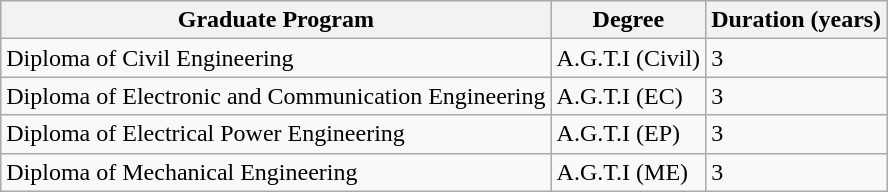<table class="wikitable">
<tr>
<th>Graduate Program</th>
<th>Degree</th>
<th>Duration (years)</th>
</tr>
<tr>
<td>Diploma of Civil Engineering</td>
<td>A.G.T.I (Civil)</td>
<td>3</td>
</tr>
<tr>
<td>Diploma of Electronic and Communication Engineering</td>
<td>A.G.T.I (EC)</td>
<td>3</td>
</tr>
<tr>
<td>Diploma of Electrical Power Engineering</td>
<td>A.G.T.I (EP)</td>
<td>3</td>
</tr>
<tr>
<td>Diploma of Mechanical Engineering</td>
<td>A.G.T.I (ME)</td>
<td>3</td>
</tr>
</table>
